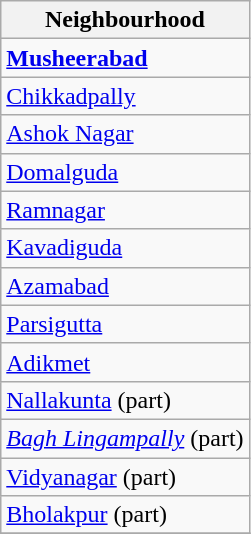<table class="wikitable sortable static-row-numbers static-row-header-hash">
<tr>
<th>Neighbourhood</th>
</tr>
<tr>
<td><strong><a href='#'>Musheerabad</a></strong></td>
</tr>
<tr>
<td><a href='#'>Chikkadpally</a></td>
</tr>
<tr>
<td><a href='#'>Ashok Nagar</a></td>
</tr>
<tr>
<td><a href='#'>Domalguda</a></td>
</tr>
<tr>
<td><a href='#'>Ramnagar</a></td>
</tr>
<tr>
<td><a href='#'>Kavadiguda</a></td>
</tr>
<tr>
<td><a href='#'>Azamabad</a></td>
</tr>
<tr>
<td><a href='#'>Parsigutta</a></td>
</tr>
<tr>
<td><a href='#'>Adikmet</a></td>
</tr>
<tr>
<td><a href='#'>Nallakunta</a> (part)</td>
</tr>
<tr>
<td><em><a href='#'>Bagh Lingampally</a></em> (part)</td>
</tr>
<tr>
<td><a href='#'>Vidyanagar</a> (part)</td>
</tr>
<tr>
<td><a href='#'>Bholakpur</a> (part)</td>
</tr>
<tr>
</tr>
</table>
